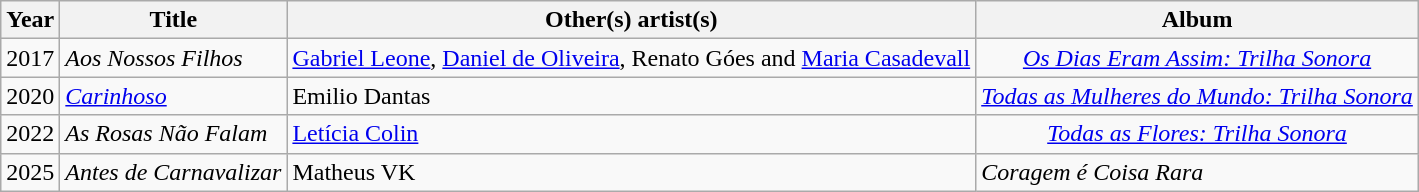<table class="wikitable">
<tr>
<th>Year</th>
<th>Title</th>
<th>Other(s) artist(s)</th>
<th>Album</th>
</tr>
<tr>
<td>2017</td>
<td><em>Aos Nossos Filhos</em></td>
<td><a href='#'>Gabriel Leone</a>, <a href='#'>Daniel de Oliveira</a>, Renato Góes and <a href='#'>Maria Casadevall</a></td>
<td rowspan="1" align="center"><em><a href='#'>Os Dias Eram Assim: Trilha Sonora</a></em></td>
</tr>
<tr>
<td>2020</td>
<td><em><a href='#'>Carinhoso</a></em></td>
<td>Emilio Dantas</td>
<td rowspan="1" align="center"><em><a href='#'>Todas as Mulheres do Mundo: Trilha Sonora</a></em></td>
</tr>
<tr>
<td>2022</td>
<td><em>As Rosas Não Falam</em></td>
<td><a href='#'>Letícia Colin</a></td>
<td rowspan="1" align="center"><em><a href='#'>Todas as Flores: Trilha Sonora</a></em></td>
</tr>
<tr>
<td>2025</td>
<td><em>Antes de Carnavalizar</em></td>
<td>Matheus VK</td>
<td><em>Coragem é Coisa Rara</em></td>
</tr>
</table>
